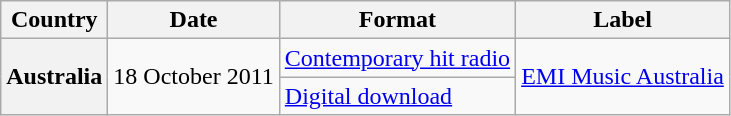<table class="wikitable plainrowheaders">
<tr>
<th scope="col">Country</th>
<th scope="col">Date</th>
<th scope="col">Format</th>
<th scope="col">Label</th>
</tr>
<tr>
<th scope="row" rowspan="2">Australia</th>
<td rowspan="2">18 October 2011</td>
<td><a href='#'>Contemporary hit radio</a></td>
<td rowspan="2"><a href='#'>EMI Music Australia</a></td>
</tr>
<tr>
<td><a href='#'>Digital download</a></td>
</tr>
</table>
